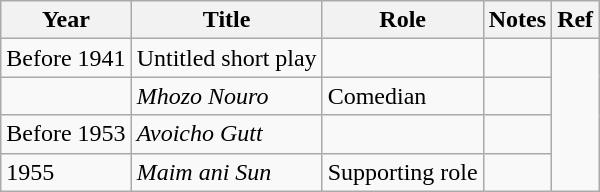<table class="wikitable sortable">
<tr>
<th>Year</th>
<th>Title</th>
<th>Role</th>
<th>Notes</th>
<th>Ref</th>
</tr>
<tr>
<td>Before 1941</td>
<td>Untitled short play</td>
<td></td>
<td></td>
<td rowspan="4"></td>
</tr>
<tr>
<td></td>
<td><em>Mhozo Nouro</em></td>
<td>Comedian</td>
<td></td>
</tr>
<tr>
<td>Before 1953</td>
<td><em>Avoicho Gutt</em></td>
<td></td>
<td></td>
</tr>
<tr>
<td>1955</td>
<td><em>Maim ani Sun</em></td>
<td>Supporting role</td>
<td></td>
</tr>
</table>
